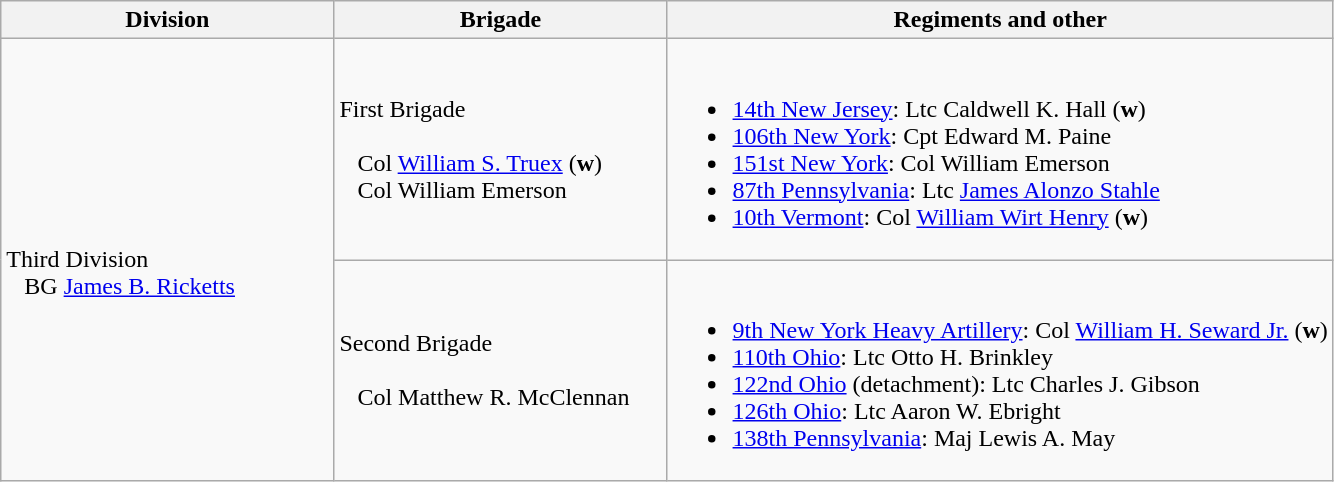<table class="wikitable">
<tr>
<th width=25%>Division</th>
<th width=25%>Brigade</th>
<th>Regiments and other</th>
</tr>
<tr>
<td rowspan=2><br>Third Division
<br>  
BG <a href='#'>James B. Ricketts</a></td>
<td>First Brigade<br><br>  
Col <a href='#'>William S. Truex</a> (<strong>w</strong>)
<br>  
Col William Emerson</td>
<td><br><ul><li><a href='#'>14th New Jersey</a>: Ltc Caldwell K. Hall (<strong>w</strong>)</li><li><a href='#'>106th New York</a>: Cpt Edward M. Paine</li><li><a href='#'>151st New York</a>: Col William Emerson</li><li><a href='#'>87th Pennsylvania</a>: Ltc <a href='#'>James Alonzo Stahle</a></li><li><a href='#'>10th Vermont</a>: Col <a href='#'>William Wirt Henry</a> (<strong>w</strong>)</li></ul></td>
</tr>
<tr>
<td>Second Brigade<br><br>  
Col Matthew R. McClennan</td>
<td><br><ul><li><a href='#'>9th New York Heavy Artillery</a>: Col <a href='#'>William H. Seward Jr.</a> (<strong>w</strong>)</li><li><a href='#'>110th Ohio</a>: Ltc Otto H. Brinkley</li><li><a href='#'>122nd Ohio</a> (detachment): Ltc Charles J. Gibson</li><li><a href='#'>126th Ohio</a>: Ltc Aaron W. Ebright</li><li><a href='#'>138th Pennsylvania</a>: Maj Lewis A. May</li></ul></td>
</tr>
</table>
